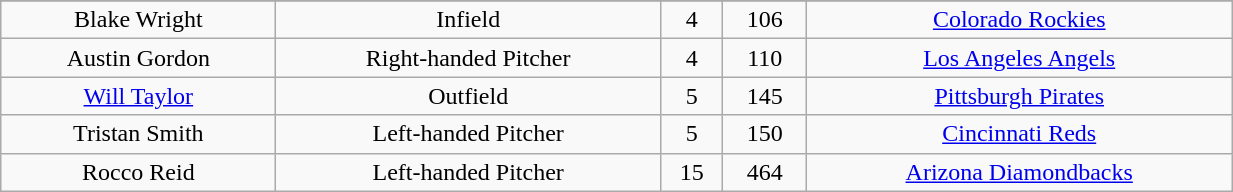<table class="wikitable" style="text-align: center;" width="65%">
<tr>
</tr>
<tr>
<td>Blake Wright</td>
<td>Infield</td>
<td>4</td>
<td>106</td>
<td><a href='#'>Colorado Rockies</a></td>
</tr>
<tr>
<td>Austin Gordon</td>
<td>Right-handed Pitcher</td>
<td>4</td>
<td>110</td>
<td><a href='#'>Los Angeles Angels</a></td>
</tr>
<tr>
<td><a href='#'>Will Taylor</a></td>
<td>Outfield</td>
<td>5</td>
<td>145</td>
<td><a href='#'>Pittsburgh Pirates</a></td>
</tr>
<tr>
<td>Tristan Smith</td>
<td>Left-handed Pitcher</td>
<td>5</td>
<td>150</td>
<td><a href='#'>Cincinnati Reds</a></td>
</tr>
<tr>
<td>Rocco Reid</td>
<td>Left-handed Pitcher</td>
<td>15</td>
<td>464</td>
<td><a href='#'>Arizona Diamondbacks</a></td>
</tr>
</table>
